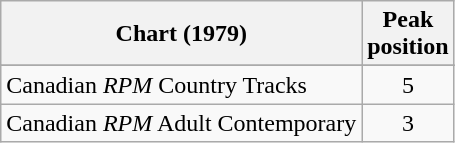<table class="wikitable sortable">
<tr>
<th align="left">Chart (1979)</th>
<th align="center">Peak<br>position</th>
</tr>
<tr>
</tr>
<tr>
</tr>
<tr>
</tr>
<tr>
<td>Canadian <em>RPM</em> Country Tracks</td>
<td align="center">5</td>
</tr>
<tr>
<td>Canadian <em>RPM</em> Adult Contemporary</td>
<td align="center">3</td>
</tr>
</table>
